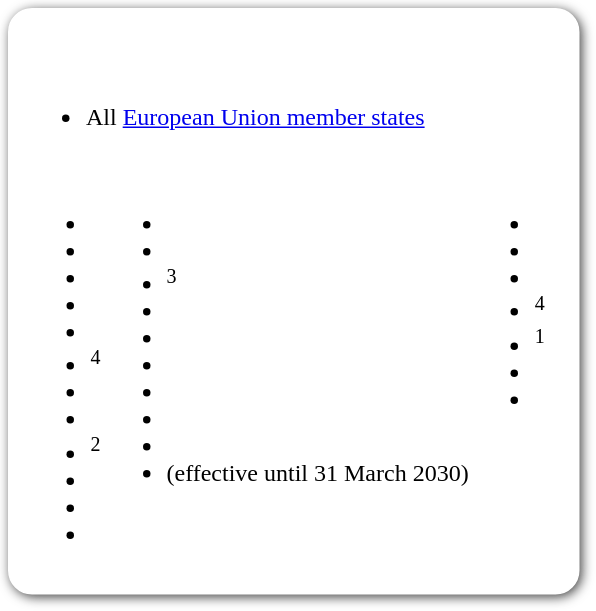<table style="border-radius:1em; box-shadow:0.1em 0.1em 0.5em rgba(0,0,0,0.75); background:white; border:1px solid white; padding:5px;">
<tr style="vertical-align:top;">
<td><br><table>
<tr>
<td><br><ul><li> All <a href='#'>European Union member states</a></li></ul><table>
<tr>
<td valign=top><br><ul><li></li><li></li><li></li><li></li><li></li><li><sup>4</sup></li><li></li><li></li><li><sup>2</sup></li><li></li><li></li><li></li></ul></td>
<td valign=top><br><ul><li></li><li></li><li><sup>3</sup></li><li></li><li></li><li></li><li></li><li></li><li></li><li> (effective until 31 March 2030)</li></ul></td>
<td valign=top><br><ul><li></li><li></li><li></li><li><sup>4</sup></li><li><sup>1</sup></li><li></li><li></li></ul></td>
<td></td>
</tr>
</table>
</td>
<td></td>
</tr>
</table>
</td>
</tr>
</table>
